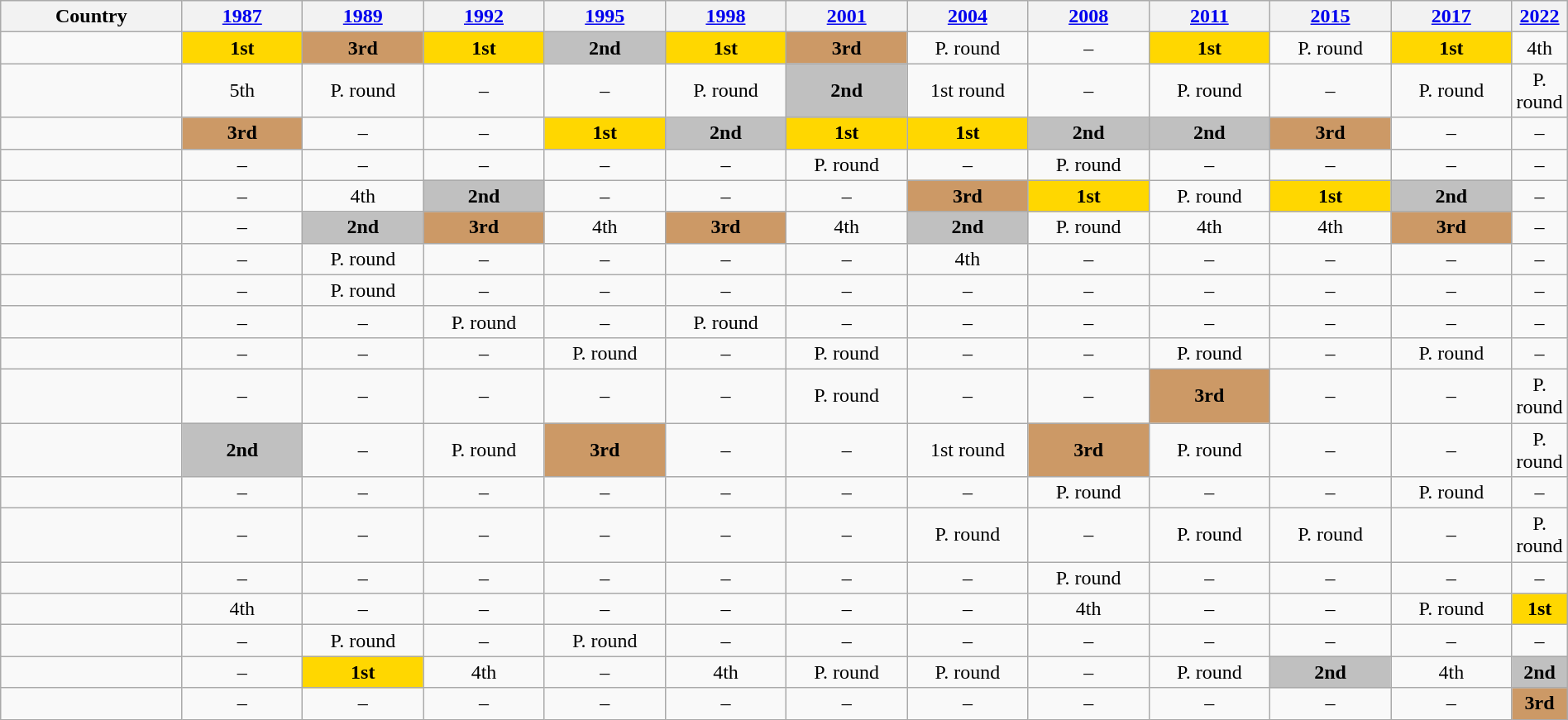<table class = "wikitable sortable" width=100% style="text-align:center;">
<tr>
<th width=12%>Country</th>
<th width=8%><a href='#'>1987</a></th>
<th width=8%><a href='#'>1989</a></th>
<th width=8%><a href='#'>1992</a></th>
<th width=8%><a href='#'>1995</a></th>
<th width=8%><a href='#'>1998</a></th>
<th width=8%><a href='#'>2001</a></th>
<th width=8%><a href='#'>2004</a></th>
<th width=8%><a href='#'>2008</a></th>
<th width=8%><a href='#'>2011</a></th>
<th width=8%><a href='#'>2015</a></th>
<th width=8%><a href='#'>2017</a></th>
<th width=8%><a href='#'>2022</a></th>
</tr>
<tr>
<td align="left"></td>
<td bgcolor="gold"><strong>1st</strong></td>
<td bgcolor="#CC9966"><strong>3rd</strong></td>
<td bgcolor="gold"><strong>1st</strong></td>
<td bgcolor="silver"><strong>2nd</strong></td>
<td bgcolor="gold"><strong>1st</strong></td>
<td bgcolor="#CC9966"><strong>3rd</strong></td>
<td>P. round</td>
<td>–</td>
<td bgcolor="gold"><strong>1st</strong></td>
<td>P. round</td>
<td bgcolor="gold"><strong>1st</strong></td>
<td>4th</td>
</tr>
<tr>
<td align="left"></td>
<td>5th</td>
<td>P. round</td>
<td>–</td>
<td>–</td>
<td>P. round</td>
<td bgcolor="silver"><strong>2nd</strong></td>
<td>1st round</td>
<td>–</td>
<td>P. round</td>
<td>–</td>
<td>P. round</td>
<td>P. round</td>
</tr>
<tr>
<td align="left"></td>
<td bgcolor="#CC9966"><strong>3rd</strong></td>
<td>–</td>
<td>–</td>
<td bgcolor="gold"><strong>1st</strong></td>
<td bgcolor="silver"><strong>2nd</strong></td>
<td bgcolor="gold"><strong>1st</strong></td>
<td bgcolor="gold"><strong>1st</strong></td>
<td bgcolor="silver"><strong>2nd</strong></td>
<td bgcolor="silver"><strong>2nd</strong></td>
<td bgcolor="#CC9966"><strong>3rd</strong></td>
<td>–</td>
<td>–</td>
</tr>
<tr>
<td align="left"></td>
<td>–</td>
<td>–</td>
<td>–</td>
<td>–</td>
<td>–</td>
<td>P. round</td>
<td>–</td>
<td>P. round</td>
<td>–</td>
<td>–</td>
<td>–</td>
<td>–</td>
</tr>
<tr>
<td align="left"></td>
<td>–</td>
<td>4th</td>
<td bgcolor="silver"><strong>2nd</strong></td>
<td>–</td>
<td>–</td>
<td>–</td>
<td bgcolor="#CC9966"><strong>3rd</strong></td>
<td bgcolor="gold"><strong>1st</strong></td>
<td>P. round</td>
<td bgcolor="gold"><strong>1st</strong></td>
<td bgcolor="silver"><strong>2nd</strong></td>
<td>–</td>
</tr>
<tr>
<td align="left"></td>
<td>–</td>
<td bgcolor="silver"><strong>2nd</strong></td>
<td bgcolor="#CC9966"><strong>3rd</strong></td>
<td>4th</td>
<td bgcolor="#CC9966"><strong>3rd</strong></td>
<td>4th</td>
<td bgcolor="silver"><strong>2nd</strong></td>
<td>P. round</td>
<td>4th</td>
<td>4th</td>
<td bgcolor="#CC9966"><strong>3rd</strong></td>
<td>–</td>
</tr>
<tr>
<td align="left"></td>
<td>–</td>
<td>P. round</td>
<td>–</td>
<td>–</td>
<td>–</td>
<td>–</td>
<td>4th</td>
<td>–</td>
<td>–</td>
<td>–</td>
<td>–</td>
<td>–</td>
</tr>
<tr>
<td align="left"></td>
<td>–</td>
<td>P. round</td>
<td>–</td>
<td>–</td>
<td>–</td>
<td>–</td>
<td>–</td>
<td>–</td>
<td>–</td>
<td>–</td>
<td>–</td>
<td>–</td>
</tr>
<tr>
<td align="left"></td>
<td>–</td>
<td>–</td>
<td>P. round</td>
<td>–</td>
<td>P. round</td>
<td>–</td>
<td>–</td>
<td>–</td>
<td>–</td>
<td>–</td>
<td>–</td>
<td>–</td>
</tr>
<tr>
<td align="left"></td>
<td>–</td>
<td>–</td>
<td>–</td>
<td>P. round</td>
<td>–</td>
<td>P. round</td>
<td>–</td>
<td>–</td>
<td>P. round</td>
<td>–</td>
<td>P. round</td>
<td>–</td>
</tr>
<tr>
<td align="left"></td>
<td>–</td>
<td>–</td>
<td>–</td>
<td>–</td>
<td>–</td>
<td>P. round</td>
<td>–</td>
<td>–</td>
<td bgcolor="#CC9966"><strong>3rd</strong></td>
<td>–</td>
<td>–</td>
<td>P. round</td>
</tr>
<tr>
<td align="left"></td>
<td bgcolor="silver"><strong>2nd</strong></td>
<td>–</td>
<td>P. round</td>
<td bgcolor="#CC9966"><strong>3rd</strong></td>
<td>–</td>
<td>–</td>
<td>1st round</td>
<td bgcolor="#CC9966"><strong>3rd</strong></td>
<td>P. round</td>
<td>–</td>
<td>–</td>
<td>P. round</td>
</tr>
<tr>
<td align="left"></td>
<td>–</td>
<td>–</td>
<td>–</td>
<td>–</td>
<td>–</td>
<td>–</td>
<td>–</td>
<td>P. round</td>
<td>–</td>
<td>–</td>
<td>P. round</td>
<td>–</td>
</tr>
<tr>
<td align="left"></td>
<td>–</td>
<td>–</td>
<td>–</td>
<td>–</td>
<td>–</td>
<td>–</td>
<td>P. round</td>
<td>–</td>
<td>P. round</td>
<td>P. round</td>
<td>–</td>
<td>P. round</td>
</tr>
<tr>
<td align="left"></td>
<td>–</td>
<td>–</td>
<td>–</td>
<td>–</td>
<td>–</td>
<td>–</td>
<td>–</td>
<td>P. round</td>
<td>–</td>
<td>–</td>
<td>–</td>
<td>–</td>
</tr>
<tr>
<td align="left"></td>
<td>4th</td>
<td>–</td>
<td>–</td>
<td>–</td>
<td>–</td>
<td>–</td>
<td>–</td>
<td>4th</td>
<td>–</td>
<td>–</td>
<td>P. round</td>
<td bgcolor="gold"><strong>1st</strong></td>
</tr>
<tr>
<td align="left"></td>
<td>–</td>
<td>P. round</td>
<td>–</td>
<td>P. round</td>
<td>–</td>
<td>–</td>
<td>–</td>
<td>–</td>
<td>–</td>
<td>–</td>
<td>–</td>
<td>–</td>
</tr>
<tr>
<td align="left"></td>
<td>–</td>
<td bgcolor="gold"><strong>1st</strong></td>
<td>4th</td>
<td>–</td>
<td>4th</td>
<td>P. round</td>
<td>P. round</td>
<td>–</td>
<td>P. round</td>
<td bgcolor="silver"><strong>2nd</strong></td>
<td>4th</td>
<td bgcolor="silver"><strong>2nd</strong></td>
</tr>
<tr>
<td align="left"></td>
<td>–</td>
<td>–</td>
<td>–</td>
<td>–</td>
<td>–</td>
<td>–</td>
<td>–</td>
<td>–</td>
<td>–</td>
<td>–</td>
<td>–</td>
<td bgcolor="#CC9966"><strong>3rd</strong></td>
</tr>
</table>
